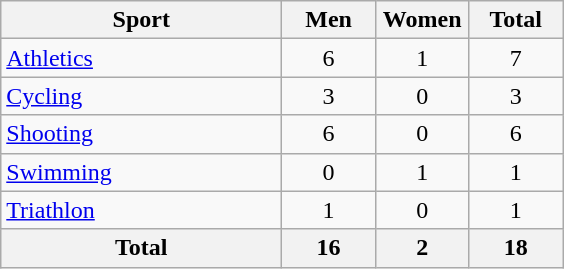<table class="wikitable sortable" style="text-align:center;">
<tr>
<th width=180>Sport</th>
<th width=55>Men</th>
<th width=55>Women</th>
<th width=55>Total</th>
</tr>
<tr>
<td align=left><a href='#'>Athletics</a></td>
<td>6</td>
<td>1</td>
<td>7</td>
</tr>
<tr>
<td align=left><a href='#'>Cycling</a></td>
<td>3</td>
<td>0</td>
<td>3</td>
</tr>
<tr>
<td align=left><a href='#'>Shooting</a></td>
<td>6</td>
<td>0</td>
<td>6</td>
</tr>
<tr>
<td align=left><a href='#'>Swimming</a></td>
<td>0</td>
<td>1</td>
<td>1</td>
</tr>
<tr>
<td align=left><a href='#'>Triathlon</a></td>
<td>1</td>
<td>0</td>
<td>1</td>
</tr>
<tr class="sortbottom">
<th>Total</th>
<th>16</th>
<th>2</th>
<th>18</th>
</tr>
</table>
